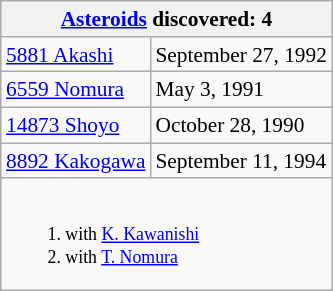<table class="wikitable collapsible" align="right" style="margin: 1em; margin-top: 0; font-size:89%">
<tr>
<th colspan="2" style="white-space: nowrap;"><a href='#'>Asteroids</a> discovered: 4</th>
</tr>
<tr>
<td><a href='#'>5881 Akashi</a></td>
<td>September 27, 1992</td>
</tr>
<tr>
<td><a href='#'>6559 Nomura</a></td>
<td>May 3, 1991</td>
</tr>
<tr>
<td><a href='#'>14873 Shoyo</a></td>
<td>October 28, 1990</td>
</tr>
<tr>
<td><a href='#'>8892 Kakogawa</a></td>
<td>September 11, 1994</td>
</tr>
<tr>
<td colspan="2" style="font-size: smaller;"><br><ol><li> with <a href='#'>K. Kawanishi</a></li><li> with <a href='#'>T. Nomura</a></li></ol></td>
</tr>
</table>
